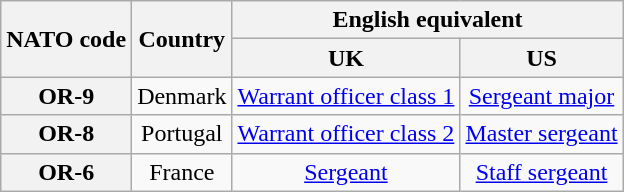<table class="wikitable plainrowheaders" style="text-align:center;" border="1">
<tr>
<th rowspan=2>NATO code</th>
<th rowspan=2>Country</th>
<th colspan=2>English equivalent</th>
</tr>
<tr>
<th>UK</th>
<th>US</th>
</tr>
<tr>
<th>OR-9</th>
<td>Denmark</td>
<td><a href='#'>Warrant officer class 1</a></td>
<td><a href='#'>Sergeant major</a></td>
</tr>
<tr>
<th>OR-8</th>
<td>Portugal</td>
<td><a href='#'>Warrant officer class 2</a></td>
<td><a href='#'>Master sergeant</a></td>
</tr>
<tr>
<th>OR-6</th>
<td>France</td>
<td><a href='#'>Sergeant</a></td>
<td><a href='#'>Staff sergeant</a></td>
</tr>
</table>
